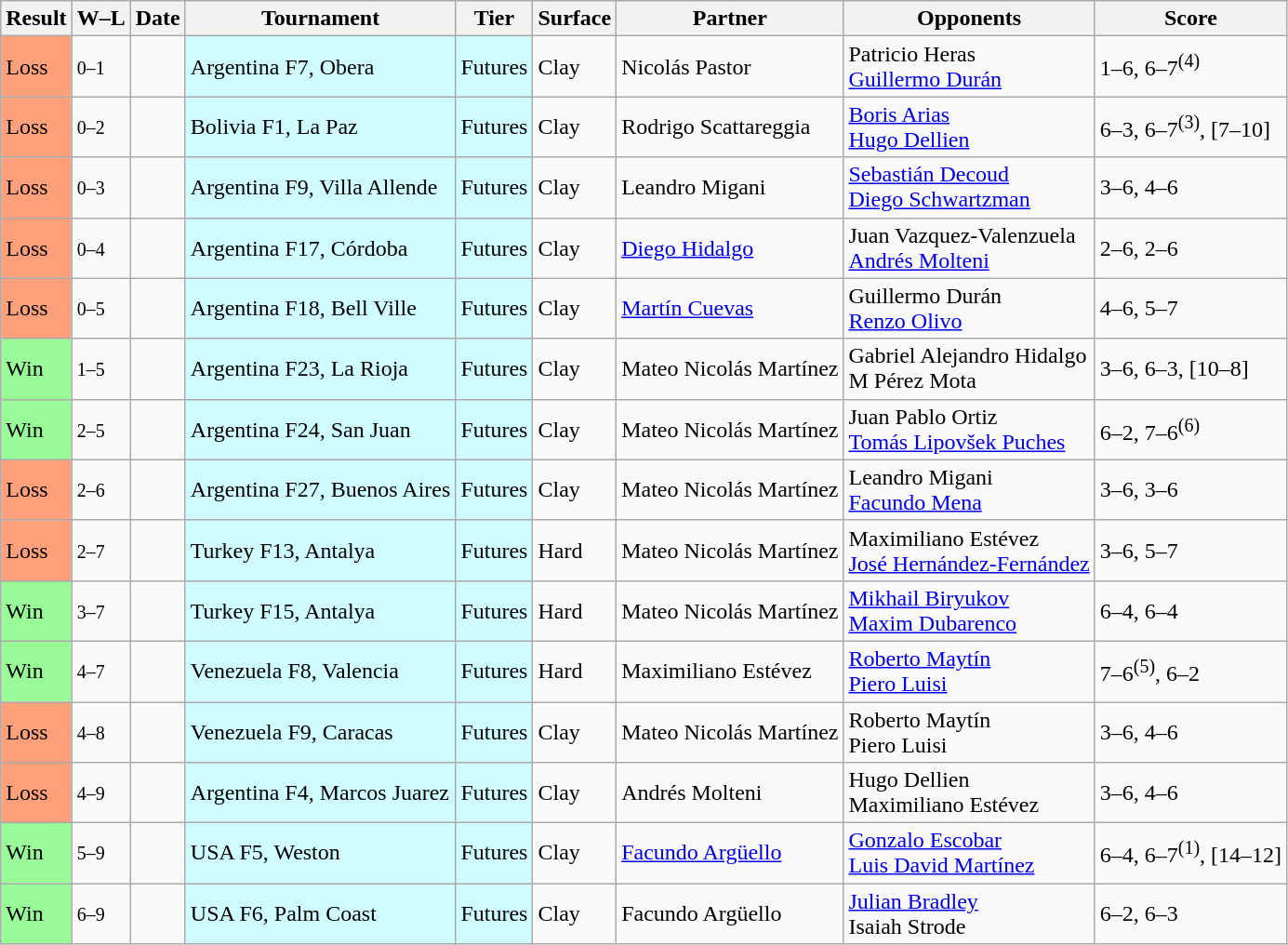<table class="sortable wikitable">
<tr>
<th>Result</th>
<th class="unsortable">W–L</th>
<th>Date</th>
<th>Tournament</th>
<th>Tier</th>
<th>Surface</th>
<th>Partner</th>
<th>Opponents</th>
<th class="unsortable">Score</th>
</tr>
<tr>
<td bgcolor=FFA07A>Loss</td>
<td><small>0–1</small></td>
<td></td>
<td style="background:#cffcff;">Argentina F7, Obera</td>
<td style="background:#cffcff;">Futures</td>
<td>Clay</td>
<td> Nicolás Pastor</td>
<td> Patricio Heras <br>  <a href='#'>Guillermo Durán</a></td>
<td>1–6, 6–7<sup>(4)</sup></td>
</tr>
<tr>
<td bgcolor=FFA07A>Loss</td>
<td><small>0–2</small></td>
<td></td>
<td style="background:#cffcff;">Bolivia F1, La Paz</td>
<td style="background:#cffcff;">Futures</td>
<td>Clay</td>
<td> Rodrigo Scattareggia</td>
<td> <a href='#'>Boris Arias</a> <br>  <a href='#'>Hugo Dellien</a></td>
<td>6–3, 6–7<sup>(3)</sup>, [7–10]</td>
</tr>
<tr>
<td bgcolor=FFA07A>Loss</td>
<td><small>0–3</small></td>
<td></td>
<td style="background:#cffcff;">Argentina F9, Villa Allende</td>
<td style="background:#cffcff;">Futures</td>
<td>Clay</td>
<td> Leandro Migani</td>
<td> <a href='#'>Sebastián Decoud</a> <br>  <a href='#'>Diego Schwartzman</a></td>
<td>3–6, 4–6</td>
</tr>
<tr>
<td bgcolor=FFA07A>Loss</td>
<td><small>0–4</small></td>
<td></td>
<td style="background:#cffcff;">Argentina F17, Córdoba</td>
<td style="background:#cffcff;">Futures</td>
<td>Clay</td>
<td> <a href='#'>Diego Hidalgo</a></td>
<td> Juan Vazquez-Valenzuela <br>  <a href='#'>Andrés Molteni</a></td>
<td>2–6, 2–6</td>
</tr>
<tr>
<td bgcolor=FFA07A>Loss</td>
<td><small>0–5</small></td>
<td></td>
<td style="background:#cffcff;">Argentina F18, Bell Ville</td>
<td style="background:#cffcff;">Futures</td>
<td>Clay</td>
<td> <a href='#'>Martín Cuevas</a></td>
<td> Guillermo Durán <br>  <a href='#'>Renzo Olivo</a></td>
<td>4–6, 5–7</td>
</tr>
<tr>
<td bgcolor=98FB98>Win</td>
<td><small>1–5</small></td>
<td></td>
<td style="background:#cffcff;">Argentina F23, La Rioja</td>
<td style="background:#cffcff;">Futures</td>
<td>Clay</td>
<td> Mateo Nicolás Martínez</td>
<td> Gabriel Alejandro Hidalgo <br>  M Pérez Mota</td>
<td>3–6, 6–3, [10–8]</td>
</tr>
<tr>
<td bgcolor=98FB98>Win</td>
<td><small>2–5</small></td>
<td></td>
<td style="background:#cffcff;">Argentina F24, San Juan</td>
<td style="background:#cffcff;">Futures</td>
<td>Clay</td>
<td> Mateo Nicolás Martínez</td>
<td> Juan Pablo Ortiz <br>  <a href='#'>Tomás Lipovšek Puches</a></td>
<td>6–2, 7–6<sup>(6)</sup></td>
</tr>
<tr>
<td bgcolor=FFA07A>Loss</td>
<td><small>2–6</small></td>
<td></td>
<td style="background:#cffcff;">Argentina F27, Buenos Aires</td>
<td style="background:#cffcff;">Futures</td>
<td>Clay</td>
<td> Mateo Nicolás Martínez</td>
<td> Leandro Migani <br>  <a href='#'>Facundo Mena</a></td>
<td>3–6, 3–6</td>
</tr>
<tr>
<td bgcolor=FFA07A>Loss</td>
<td><small>2–7</small></td>
<td></td>
<td style="background:#cffcff;">Turkey F13, Antalya</td>
<td style="background:#cffcff;">Futures</td>
<td>Hard</td>
<td> Mateo Nicolás Martínez</td>
<td> Maximiliano Estévez <br>  <a href='#'>José Hernández-Fernández</a></td>
<td>3–6, 5–7</td>
</tr>
<tr>
<td bgcolor=98FB98>Win</td>
<td><small>3–7</small></td>
<td></td>
<td style="background:#cffcff;">Turkey F15, Antalya</td>
<td style="background:#cffcff;">Futures</td>
<td>Hard</td>
<td> Mateo Nicolás Martínez</td>
<td> <a href='#'>Mikhail Biryukov</a> <br>  <a href='#'>Maxim Dubarenco</a></td>
<td>6–4, 6–4</td>
</tr>
<tr>
<td bgcolor=98FB98>Win</td>
<td><small>4–7</small></td>
<td></td>
<td style="background:#cffcff;">Venezuela F8, Valencia</td>
<td style="background:#cffcff;">Futures</td>
<td>Hard</td>
<td> Maximiliano Estévez</td>
<td> <a href='#'>Roberto Maytín</a> <br>  <a href='#'>Piero Luisi</a></td>
<td>7–6<sup>(5)</sup>, 6–2</td>
</tr>
<tr>
<td bgcolor=FFA07A>Loss</td>
<td><small>4–8</small></td>
<td></td>
<td style="background:#cffcff;">Venezuela F9, Caracas</td>
<td style="background:#cffcff;">Futures</td>
<td>Clay</td>
<td> Mateo Nicolás Martínez</td>
<td> Roberto Maytín <br>  Piero Luisi</td>
<td>3–6, 4–6</td>
</tr>
<tr>
<td bgcolor=FFA07A>Loss</td>
<td><small>4–9</small></td>
<td></td>
<td style="background:#cffcff;">Argentina F4, Marcos Juarez</td>
<td style="background:#cffcff;">Futures</td>
<td>Clay</td>
<td> Andrés Molteni</td>
<td> Hugo Dellien <br>  Maximiliano Estévez</td>
<td>3–6, 4–6</td>
</tr>
<tr>
<td bgcolor=98FB98>Win</td>
<td><small>5–9</small></td>
<td></td>
<td style="background:#cffcff;">USA F5, Weston</td>
<td style="background:#cffcff;">Futures</td>
<td>Clay</td>
<td> <a href='#'>Facundo Argüello</a></td>
<td> <a href='#'>Gonzalo Escobar</a> <br>  <a href='#'>Luis David Martínez</a></td>
<td>6–4, 6–7<sup>(1)</sup>, [14–12]</td>
</tr>
<tr>
<td bgcolor=98FB98>Win</td>
<td><small>6–9</small></td>
<td></td>
<td style="background:#cffcff;">USA F6, Palm Coast</td>
<td style="background:#cffcff;">Futures</td>
<td>Clay</td>
<td> Facundo Argüello</td>
<td> <a href='#'>Julian Bradley</a> <br>  Isaiah Strode</td>
<td>6–2, 6–3</td>
</tr>
</table>
